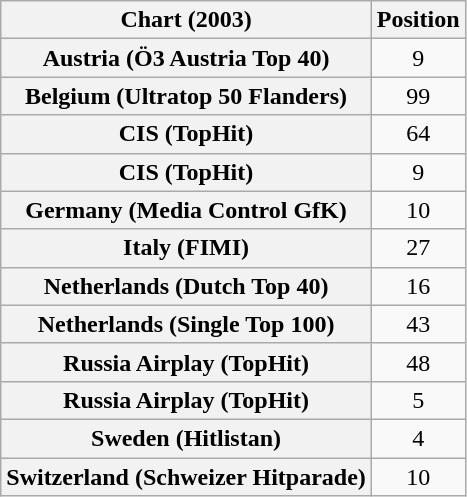<table class="wikitable sortable plainrowheaders" style="text-align:center">
<tr>
<th scope="col">Chart (2003)</th>
<th scope="col">Position</th>
</tr>
<tr>
<th scope="row">Austria (Ö3 Austria Top 40)</th>
<td>9</td>
</tr>
<tr>
<th scope="row">Belgium (Ultratop 50 Flanders)</th>
<td>99</td>
</tr>
<tr>
<th scope="row">CIS (TopHit)</th>
<td>64</td>
</tr>
<tr>
<th scope="row">CIS (TopHit)<br></th>
<td>9</td>
</tr>
<tr>
<th scope="row">Germany (Media Control GfK)</th>
<td>10</td>
</tr>
<tr>
<th scope="row">Italy (FIMI)</th>
<td>27</td>
</tr>
<tr>
<th scope="row">Netherlands (Dutch Top 40)</th>
<td>16</td>
</tr>
<tr>
<th scope="row">Netherlands (Single Top 100)</th>
<td>43</td>
</tr>
<tr>
<th scope="row">Russia Airplay (TopHit)</th>
<td>48</td>
</tr>
<tr>
<th scope="row">Russia Airplay (TopHit)<br></th>
<td>5</td>
</tr>
<tr>
<th scope="row">Sweden (Hitlistan)</th>
<td>4</td>
</tr>
<tr>
<th scope="row">Switzerland (Schweizer Hitparade)</th>
<td>10</td>
</tr>
</table>
